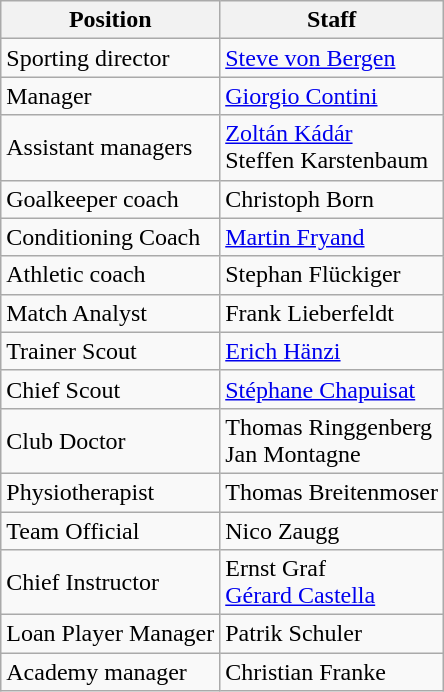<table class="wikitable">
<tr>
<th>Position</th>
<th>Staff</th>
</tr>
<tr>
<td>Sporting director</td>
<td> <a href='#'>Steve von Bergen</a></td>
</tr>
<tr>
<td>Manager</td>
<td> <a href='#'>Giorgio Contini</a></td>
</tr>
<tr>
<td>Assistant managers</td>
<td> <a href='#'>Zoltán Kádár</a> <br>  Steffen Karstenbaum</td>
</tr>
<tr>
<td>Goalkeeper coach</td>
<td> Christoph Born</td>
</tr>
<tr>
<td>Conditioning Coach</td>
<td> <a href='#'>Martin Fryand</a></td>
</tr>
<tr>
<td>Athletic coach</td>
<td> Stephan Flückiger</td>
</tr>
<tr>
<td>Match Analyst</td>
<td> Frank Lieberfeldt</td>
</tr>
<tr>
<td>Trainer Scout</td>
<td> <a href='#'>Erich Hänzi</a></td>
</tr>
<tr>
<td>Chief Scout</td>
<td> <a href='#'>Stéphane Chapuisat</a></td>
</tr>
<tr>
<td>Club Doctor</td>
<td> Thomas Ringgenberg <br>   Jan Montagne</td>
</tr>
<tr>
<td>Physiotherapist</td>
<td> Thomas Breitenmoser</td>
</tr>
<tr>
<td>Team Official</td>
<td> Nico Zaugg</td>
</tr>
<tr>
<td>Chief Instructor</td>
<td> Ernst Graf <br>  <a href='#'>Gérard Castella</a></td>
</tr>
<tr>
<td>Loan Player Manager</td>
<td> Patrik Schuler</td>
</tr>
<tr>
<td>Academy manager</td>
<td> Christian Franke</td>
</tr>
</table>
